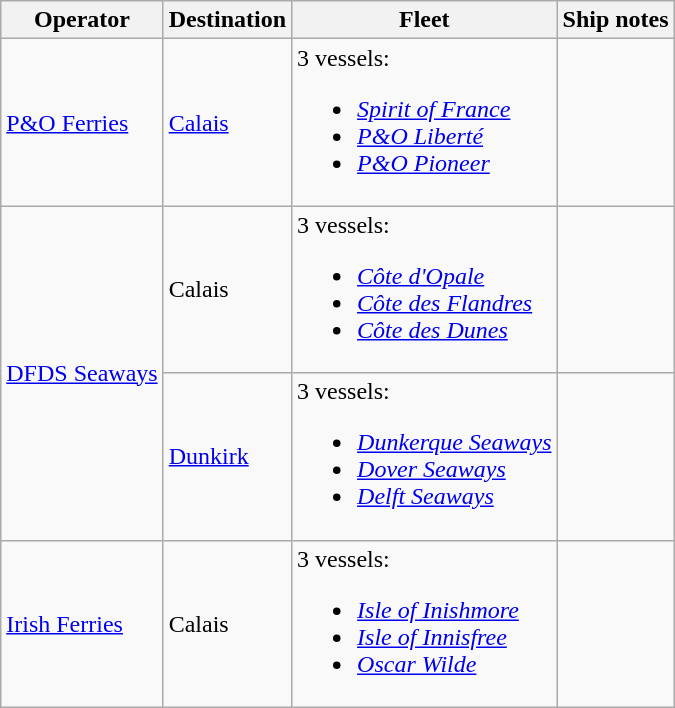<table class="wikitable sortable">
<tr>
<th>Operator</th>
<th>Destination</th>
<th>Fleet</th>
<th>Ship notes</th>
</tr>
<tr>
<td><a href='#'>P&O Ferries</a></td>
<td><a href='#'>Calais</a></td>
<td>3 vessels:<br><ul><li><em><a href='#'>Spirit of France</a></em></li><li><em><a href='#'>P&O Liberté</a></em></li><li><em><a href='#'>P&O Pioneer</a></em></li></ul></td>
</tr>
<tr>
<td rowspan="2"><a href='#'>DFDS Seaways</a></td>
<td>Calais</td>
<td>3 vessels:<br><ul><li><em><a href='#'>Côte d'Opale</a></em></li><li><em><a href='#'>Côte des Flandres</a></em></li><li><em><a href='#'>Côte des Dunes</a></em></li></ul></td>
<td></td>
</tr>
<tr>
<td><a href='#'>Dunkirk</a></td>
<td>3 vessels:<br><ul><li><em><a href='#'>Dunkerque Seaways</a></em></li><li><em><a href='#'>Dover Seaways</a></em></li><li><em><a href='#'>Delft Seaways</a></em></li></ul></td>
<td></td>
</tr>
<tr>
<td><a href='#'>Irish Ferries</a></td>
<td>Calais</td>
<td>3 vessels:<br><ul><li><em><a href='#'>Isle of Inishmore</a></em></li><li><em><a href='#'>Isle of Innisfree</a></em></li><li><em><a href='#'>Oscar Wilde</a></em></li></ul></td>
<td></td>
</tr>
</table>
